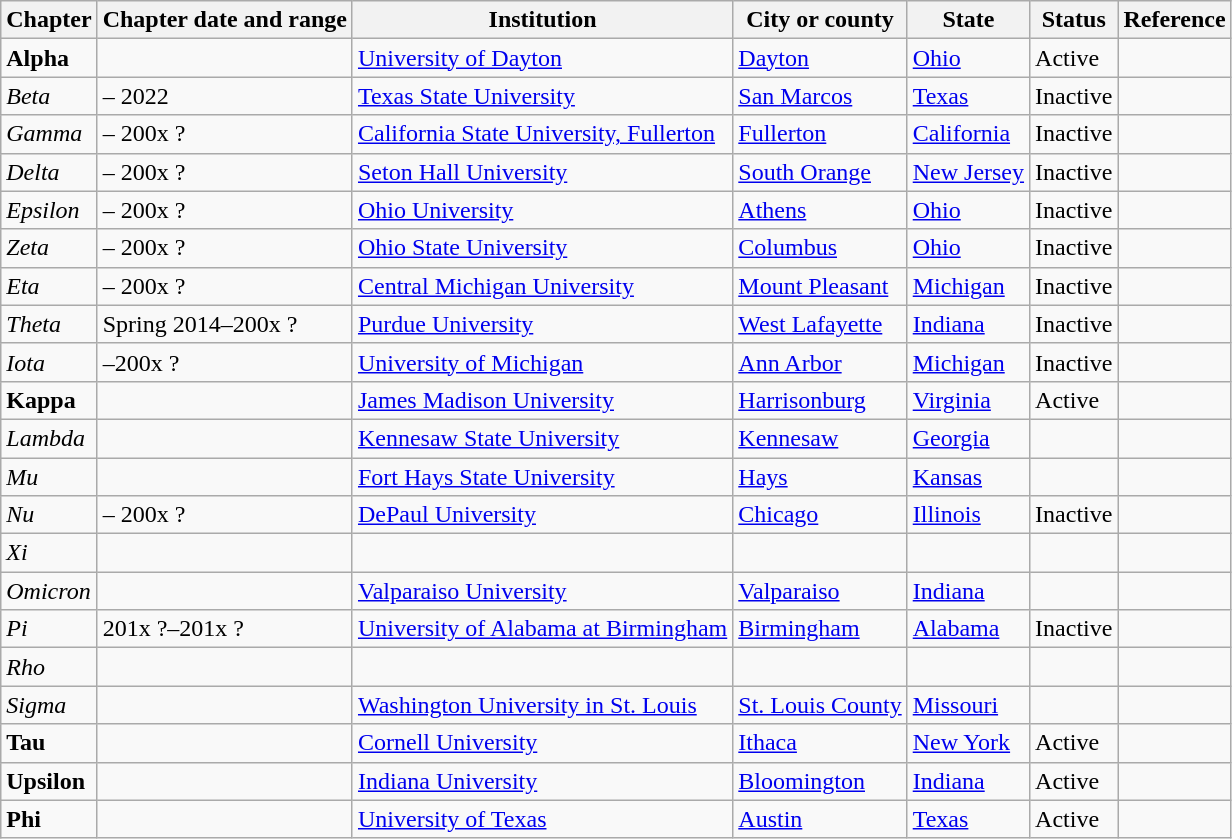<table class="sortable wikitable">
<tr>
<th>Chapter</th>
<th>Chapter date and range</th>
<th>Institution</th>
<th>City or county</th>
<th>State</th>
<th>Status</th>
<th>Reference</th>
</tr>
<tr>
<td><strong>Alpha</strong></td>
<td></td>
<td><a href='#'>University of Dayton</a></td>
<td><a href='#'>Dayton</a></td>
<td><a href='#'>Ohio</a></td>
<td>Active</td>
<td></td>
</tr>
<tr>
<td><em>Beta</em></td>
<td> – 2022</td>
<td><a href='#'>Texas State University</a></td>
<td><a href='#'>San Marcos</a></td>
<td><a href='#'>Texas</a></td>
<td>Inactive</td>
<td></td>
</tr>
<tr>
<td><em>Gamma</em></td>
<td> – 200x ?</td>
<td><a href='#'>California State University, Fullerton</a></td>
<td><a href='#'>Fullerton</a></td>
<td><a href='#'>California</a></td>
<td>Inactive</td>
<td></td>
</tr>
<tr>
<td><em>Delta</em></td>
<td> – 200x ?</td>
<td><a href='#'>Seton Hall University</a></td>
<td><a href='#'>South Orange</a></td>
<td><a href='#'>New Jersey</a></td>
<td>Inactive</td>
<td></td>
</tr>
<tr>
<td><em>Epsilon</em></td>
<td> – 200x ?</td>
<td><a href='#'>Ohio University</a></td>
<td><a href='#'>Athens</a></td>
<td><a href='#'>Ohio</a></td>
<td>Inactive</td>
<td></td>
</tr>
<tr>
<td><em>Zeta</em></td>
<td> – 200x ?</td>
<td><a href='#'>Ohio State University</a></td>
<td><a href='#'>Columbus</a></td>
<td><a href='#'>Ohio</a></td>
<td>Inactive</td>
<td></td>
</tr>
<tr>
<td><em>Eta</em></td>
<td> – 200x ?</td>
<td><a href='#'>Central Michigan University</a></td>
<td><a href='#'>Mount Pleasant</a></td>
<td><a href='#'>Michigan</a></td>
<td>Inactive</td>
<td></td>
</tr>
<tr>
<td><em>Theta</em></td>
<td>Spring 2014–200x ?</td>
<td><a href='#'>Purdue University</a></td>
<td><a href='#'>West Lafayette</a></td>
<td><a href='#'>Indiana</a></td>
<td>Inactive</td>
<td></td>
</tr>
<tr>
<td><em>Iota</em></td>
<td>–200x ?</td>
<td><a href='#'>University of Michigan</a></td>
<td><a href='#'>Ann Arbor</a></td>
<td><a href='#'>Michigan</a></td>
<td>Inactive</td>
<td></td>
</tr>
<tr>
<td><strong>Kappa</strong></td>
<td></td>
<td><a href='#'>James Madison University</a></td>
<td><a href='#'>Harrisonburg</a></td>
<td><a href='#'>Virginia</a></td>
<td>Active</td>
<td></td>
</tr>
<tr>
<td><em>Lambda</em></td>
<td></td>
<td><a href='#'>Kennesaw State University</a></td>
<td><a href='#'>Kennesaw</a></td>
<td><a href='#'>Georgia</a></td>
<td></td>
<td></td>
</tr>
<tr>
<td><em>Mu</em></td>
<td></td>
<td><a href='#'>Fort Hays State University</a></td>
<td><a href='#'>Hays</a></td>
<td><a href='#'>Kansas</a></td>
<td></td>
<td></td>
</tr>
<tr>
<td><em>Nu</em></td>
<td> – 200x ?</td>
<td><a href='#'>DePaul University</a></td>
<td><a href='#'>Chicago</a></td>
<td><a href='#'>Illinois</a></td>
<td>Inactive</td>
<td></td>
</tr>
<tr>
<td><em>Xi</em></td>
<td></td>
<td></td>
<td></td>
<td></td>
<td></td>
<td></td>
</tr>
<tr>
<td><em>Omicron</em></td>
<td></td>
<td><a href='#'>Valparaiso University</a></td>
<td><a href='#'>Valparaiso</a></td>
<td><a href='#'>Indiana</a></td>
<td></td>
<td></td>
</tr>
<tr>
<td><em>Pi</em></td>
<td>201x ?–201x ?</td>
<td><a href='#'>University of Alabama at Birmingham</a></td>
<td><a href='#'>Birmingham</a></td>
<td><a href='#'>Alabama</a></td>
<td>Inactive</td>
<td></td>
</tr>
<tr>
<td><em>Rho</em></td>
<td></td>
<td></td>
<td></td>
<td></td>
<td></td>
<td></td>
</tr>
<tr>
<td><em>Sigma</em></td>
<td></td>
<td><a href='#'>Washington University in St. Louis</a></td>
<td><a href='#'>St. Louis County</a></td>
<td><a href='#'>Missouri</a></td>
<td></td>
<td></td>
</tr>
<tr>
<td><strong>Tau</strong></td>
<td></td>
<td><a href='#'>Cornell University</a></td>
<td><a href='#'>Ithaca</a></td>
<td><a href='#'>New York</a></td>
<td>Active</td>
<td></td>
</tr>
<tr>
<td><strong>Upsilon</strong></td>
<td></td>
<td><a href='#'>Indiana University</a></td>
<td><a href='#'>Bloomington</a></td>
<td><a href='#'>Indiana</a></td>
<td>Active</td>
<td></td>
</tr>
<tr>
<td><strong>Phi</strong></td>
<td></td>
<td><a href='#'>University of Texas</a></td>
<td><a href='#'>Austin</a></td>
<td><a href='#'>Texas</a></td>
<td>Active</td>
<td></td>
</tr>
</table>
